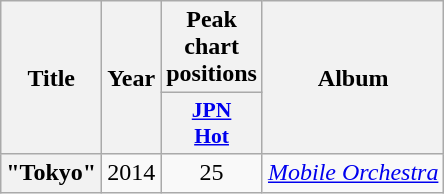<table class="wikitable plainrowheaders" style="text-align:center;">
<tr>
<th scope="col" rowspan="2">Title</th>
<th scope="col" rowspan="2">Year</th>
<th scope="col" colspan="1">Peak<br>chart<br>positions</th>
<th scope="col" rowspan="2">Album</th>
</tr>
<tr>
<th scope="col" style="width:3em;font-size:90%;"><a href='#'>JPN<br>Hot</a><br></th>
</tr>
<tr>
<th scope="row">"Tokyo"<br></th>
<td>2014</td>
<td>25</td>
<td><em><a href='#'>Mobile Orchestra</a></em></td>
</tr>
</table>
